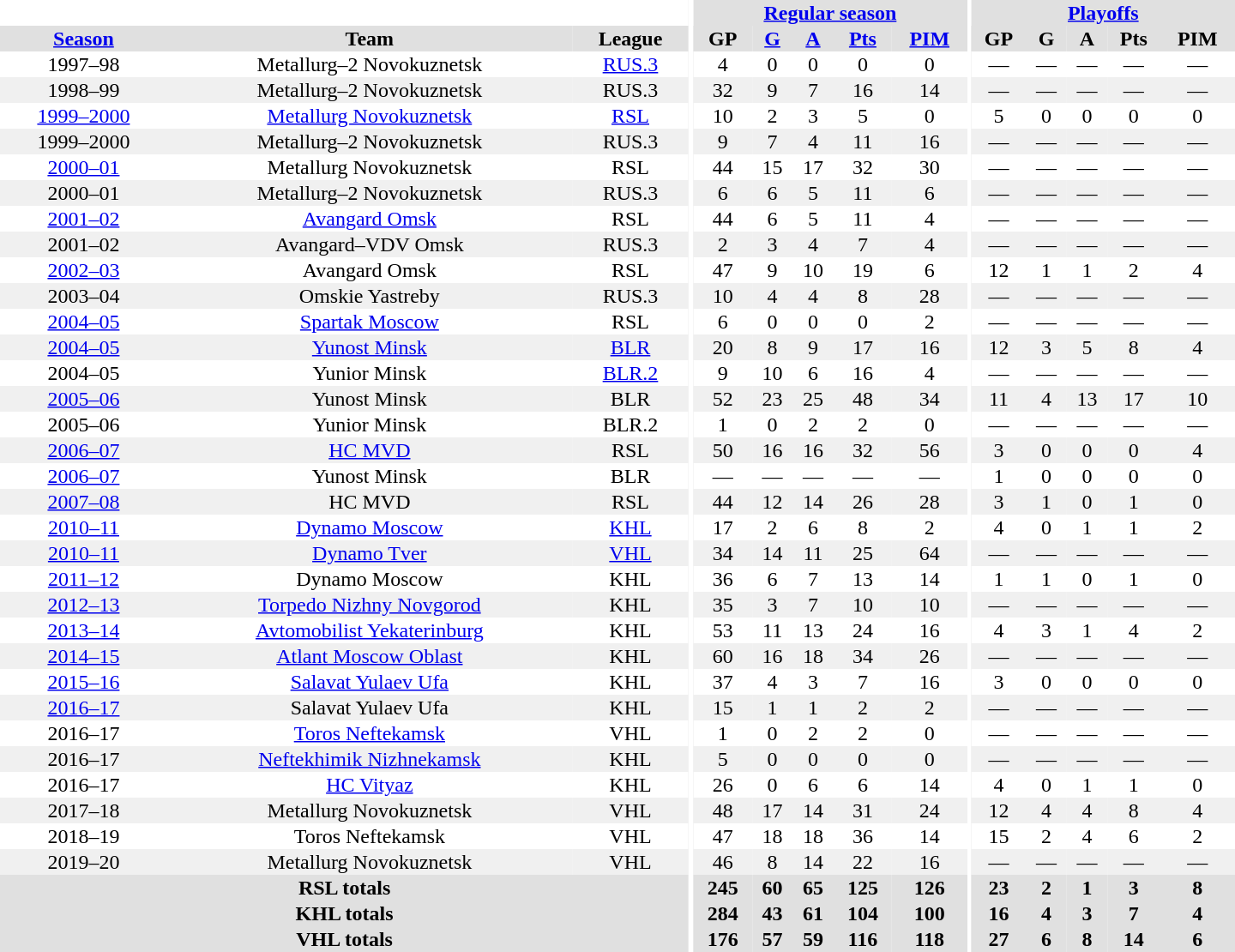<table border="0" cellpadding="1" cellspacing="0" style="text-align:center; width:60em">
<tr bgcolor="#e0e0e0">
<th colspan="3" bgcolor="#ffffff"></th>
<th rowspan="99" bgcolor="#ffffff"></th>
<th colspan="5"><a href='#'>Regular season</a></th>
<th rowspan="99" bgcolor="#ffffff"></th>
<th colspan="5"><a href='#'>Playoffs</a></th>
</tr>
<tr bgcolor="#e0e0e0">
<th><a href='#'>Season</a></th>
<th>Team</th>
<th>League</th>
<th>GP</th>
<th><a href='#'>G</a></th>
<th><a href='#'>A</a></th>
<th><a href='#'>Pts</a></th>
<th><a href='#'>PIM</a></th>
<th>GP</th>
<th>G</th>
<th>A</th>
<th>Pts</th>
<th>PIM</th>
</tr>
<tr>
<td>1997–98</td>
<td>Metallurg–2 Novokuznetsk</td>
<td><a href='#'>RUS.3</a></td>
<td>4</td>
<td>0</td>
<td>0</td>
<td>0</td>
<td>0</td>
<td>—</td>
<td>—</td>
<td>—</td>
<td>—</td>
<td>—</td>
</tr>
<tr bgcolor="#f0f0f0">
<td>1998–99</td>
<td>Metallurg–2 Novokuznetsk</td>
<td>RUS.3</td>
<td>32</td>
<td>9</td>
<td>7</td>
<td>16</td>
<td>14</td>
<td>—</td>
<td>—</td>
<td>—</td>
<td>—</td>
<td>—</td>
</tr>
<tr>
<td><a href='#'>1999–2000</a></td>
<td><a href='#'>Metallurg Novokuznetsk</a></td>
<td><a href='#'>RSL</a></td>
<td>10</td>
<td>2</td>
<td>3</td>
<td>5</td>
<td>0</td>
<td>5</td>
<td>0</td>
<td>0</td>
<td>0</td>
<td>0</td>
</tr>
<tr bgcolor="#f0f0f0">
<td>1999–2000</td>
<td>Metallurg–2 Novokuznetsk</td>
<td>RUS.3</td>
<td>9</td>
<td>7</td>
<td>4</td>
<td>11</td>
<td>16</td>
<td>—</td>
<td>—</td>
<td>—</td>
<td>—</td>
<td>—</td>
</tr>
<tr>
<td><a href='#'>2000–01</a></td>
<td>Metallurg Novokuznetsk</td>
<td>RSL</td>
<td>44</td>
<td>15</td>
<td>17</td>
<td>32</td>
<td>30</td>
<td>—</td>
<td>—</td>
<td>—</td>
<td>—</td>
<td>—</td>
</tr>
<tr bgcolor="#f0f0f0">
<td>2000–01</td>
<td>Metallurg–2 Novokuznetsk</td>
<td>RUS.3</td>
<td>6</td>
<td>6</td>
<td>5</td>
<td>11</td>
<td>6</td>
<td>—</td>
<td>—</td>
<td>—</td>
<td>—</td>
<td>—</td>
</tr>
<tr>
<td><a href='#'>2001–02</a></td>
<td><a href='#'>Avangard Omsk</a></td>
<td>RSL</td>
<td>44</td>
<td>6</td>
<td>5</td>
<td>11</td>
<td>4</td>
<td>—</td>
<td>—</td>
<td>—</td>
<td>—</td>
<td>—</td>
</tr>
<tr bgcolor="#f0f0f0">
<td>2001–02</td>
<td>Avangard–VDV Omsk</td>
<td>RUS.3</td>
<td>2</td>
<td>3</td>
<td>4</td>
<td>7</td>
<td>4</td>
<td>—</td>
<td>—</td>
<td>—</td>
<td>—</td>
<td>—</td>
</tr>
<tr>
<td><a href='#'>2002–03</a></td>
<td>Avangard Omsk</td>
<td>RSL</td>
<td>47</td>
<td>9</td>
<td>10</td>
<td>19</td>
<td>6</td>
<td>12</td>
<td>1</td>
<td>1</td>
<td>2</td>
<td>4</td>
</tr>
<tr bgcolor="#f0f0f0">
<td>2003–04</td>
<td>Omskie Yastreby</td>
<td>RUS.3</td>
<td>10</td>
<td>4</td>
<td>4</td>
<td>8</td>
<td>28</td>
<td>—</td>
<td>—</td>
<td>—</td>
<td>—</td>
<td>—</td>
</tr>
<tr>
<td><a href='#'>2004–05</a></td>
<td><a href='#'>Spartak Moscow</a></td>
<td>RSL</td>
<td>6</td>
<td>0</td>
<td>0</td>
<td>0</td>
<td>2</td>
<td>—</td>
<td>—</td>
<td>—</td>
<td>—</td>
<td>—</td>
</tr>
<tr bgcolor="#f0f0f0">
<td><a href='#'>2004–05</a></td>
<td><a href='#'>Yunost Minsk</a></td>
<td><a href='#'>BLR</a></td>
<td>20</td>
<td>8</td>
<td>9</td>
<td>17</td>
<td>16</td>
<td>12</td>
<td>3</td>
<td>5</td>
<td>8</td>
<td>4</td>
</tr>
<tr>
<td>2004–05</td>
<td>Yunior Minsk</td>
<td><a href='#'>BLR.2</a></td>
<td>9</td>
<td>10</td>
<td>6</td>
<td>16</td>
<td>4</td>
<td>—</td>
<td>—</td>
<td>—</td>
<td>—</td>
<td>—</td>
</tr>
<tr bgcolor="#f0f0f0">
<td><a href='#'>2005–06</a></td>
<td>Yunost Minsk</td>
<td>BLR</td>
<td>52</td>
<td>23</td>
<td>25</td>
<td>48</td>
<td>34</td>
<td>11</td>
<td>4</td>
<td>13</td>
<td>17</td>
<td>10</td>
</tr>
<tr>
<td>2005–06</td>
<td>Yunior Minsk</td>
<td>BLR.2</td>
<td>1</td>
<td>0</td>
<td>2</td>
<td>2</td>
<td>0</td>
<td>—</td>
<td>—</td>
<td>—</td>
<td>—</td>
<td>—</td>
</tr>
<tr bgcolor="#f0f0f0">
<td><a href='#'>2006–07</a></td>
<td><a href='#'>HC MVD</a></td>
<td>RSL</td>
<td>50</td>
<td>16</td>
<td>16</td>
<td>32</td>
<td>56</td>
<td>3</td>
<td>0</td>
<td>0</td>
<td>0</td>
<td>4</td>
</tr>
<tr>
<td><a href='#'>2006–07</a></td>
<td>Yunost Minsk</td>
<td>BLR</td>
<td>—</td>
<td>—</td>
<td>—</td>
<td>—</td>
<td>—</td>
<td>1</td>
<td>0</td>
<td>0</td>
<td>0</td>
<td>0</td>
</tr>
<tr bgcolor="#f0f0f0">
<td><a href='#'>2007–08</a></td>
<td>HC MVD</td>
<td>RSL</td>
<td>44</td>
<td>12</td>
<td>14</td>
<td>26</td>
<td>28</td>
<td>3</td>
<td>1</td>
<td>0</td>
<td>1</td>
<td>0</td>
</tr>
<tr>
<td><a href='#'>2010–11</a></td>
<td><a href='#'>Dynamo Moscow</a></td>
<td><a href='#'>KHL</a></td>
<td>17</td>
<td>2</td>
<td>6</td>
<td>8</td>
<td>2</td>
<td>4</td>
<td>0</td>
<td>1</td>
<td>1</td>
<td>2</td>
</tr>
<tr bgcolor="#f0f0f0">
<td><a href='#'>2010–11</a></td>
<td><a href='#'>Dynamo Tver</a></td>
<td><a href='#'>VHL</a></td>
<td>34</td>
<td>14</td>
<td>11</td>
<td>25</td>
<td>64</td>
<td>—</td>
<td>—</td>
<td>—</td>
<td>—</td>
<td>—</td>
</tr>
<tr>
<td><a href='#'>2011–12</a></td>
<td>Dynamo Moscow</td>
<td>KHL</td>
<td>36</td>
<td>6</td>
<td>7</td>
<td>13</td>
<td>14</td>
<td>1</td>
<td>1</td>
<td>0</td>
<td>1</td>
<td>0</td>
</tr>
<tr bgcolor="#f0f0f0">
<td><a href='#'>2012–13</a></td>
<td><a href='#'>Torpedo Nizhny Novgorod</a></td>
<td>KHL</td>
<td>35</td>
<td>3</td>
<td>7</td>
<td>10</td>
<td>10</td>
<td>—</td>
<td>—</td>
<td>—</td>
<td>—</td>
<td>—</td>
</tr>
<tr>
<td><a href='#'>2013–14</a></td>
<td><a href='#'>Avtomobilist Yekaterinburg</a></td>
<td>KHL</td>
<td>53</td>
<td>11</td>
<td>13</td>
<td>24</td>
<td>16</td>
<td>4</td>
<td>3</td>
<td>1</td>
<td>4</td>
<td>2</td>
</tr>
<tr bgcolor="#f0f0f0">
<td><a href='#'>2014–15</a></td>
<td><a href='#'>Atlant Moscow Oblast</a></td>
<td>KHL</td>
<td>60</td>
<td>16</td>
<td>18</td>
<td>34</td>
<td>26</td>
<td>—</td>
<td>—</td>
<td>—</td>
<td>—</td>
<td>—</td>
</tr>
<tr>
<td><a href='#'>2015–16</a></td>
<td><a href='#'>Salavat Yulaev Ufa</a></td>
<td>KHL</td>
<td>37</td>
<td>4</td>
<td>3</td>
<td>7</td>
<td>16</td>
<td>3</td>
<td>0</td>
<td>0</td>
<td>0</td>
<td>0</td>
</tr>
<tr bgcolor="#f0f0f0">
<td><a href='#'>2016–17</a></td>
<td>Salavat Yulaev Ufa</td>
<td>KHL</td>
<td>15</td>
<td>1</td>
<td>1</td>
<td>2</td>
<td>2</td>
<td>—</td>
<td>—</td>
<td>—</td>
<td>—</td>
<td>—</td>
</tr>
<tr>
<td>2016–17</td>
<td><a href='#'>Toros Neftekamsk</a></td>
<td>VHL</td>
<td>1</td>
<td>0</td>
<td>2</td>
<td>2</td>
<td>0</td>
<td>—</td>
<td>—</td>
<td>—</td>
<td>—</td>
<td>—</td>
</tr>
<tr bgcolor="#f0f0f0">
<td>2016–17</td>
<td><a href='#'>Neftekhimik Nizhnekamsk</a></td>
<td>KHL</td>
<td>5</td>
<td>0</td>
<td>0</td>
<td>0</td>
<td>0</td>
<td>—</td>
<td>—</td>
<td>—</td>
<td>—</td>
<td>—</td>
</tr>
<tr>
<td>2016–17</td>
<td><a href='#'>HC Vityaz</a></td>
<td>KHL</td>
<td>26</td>
<td>0</td>
<td>6</td>
<td>6</td>
<td>14</td>
<td>4</td>
<td>0</td>
<td>1</td>
<td>1</td>
<td>0</td>
</tr>
<tr bgcolor="#f0f0f0">
<td>2017–18</td>
<td>Metallurg Novokuznetsk</td>
<td>VHL</td>
<td>48</td>
<td>17</td>
<td>14</td>
<td>31</td>
<td>24</td>
<td>12</td>
<td>4</td>
<td>4</td>
<td>8</td>
<td>4</td>
</tr>
<tr>
<td>2018–19</td>
<td>Toros Neftekamsk</td>
<td>VHL</td>
<td>47</td>
<td>18</td>
<td>18</td>
<td>36</td>
<td>14</td>
<td>15</td>
<td>2</td>
<td>4</td>
<td>6</td>
<td>2</td>
</tr>
<tr bgcolor="#f0f0f0">
<td>2019–20</td>
<td>Metallurg Novokuznetsk</td>
<td>VHL</td>
<td>46</td>
<td>8</td>
<td>14</td>
<td>22</td>
<td>16</td>
<td>—</td>
<td>—</td>
<td>—</td>
<td>—</td>
<td>—</td>
</tr>
<tr bgcolor="#e0e0e0">
<th colspan="3">RSL totals</th>
<th>245</th>
<th>60</th>
<th>65</th>
<th>125</th>
<th>126</th>
<th>23</th>
<th>2</th>
<th>1</th>
<th>3</th>
<th>8</th>
</tr>
<tr bgcolor="#e0e0e0">
<th colspan="3">KHL totals</th>
<th>284</th>
<th>43</th>
<th>61</th>
<th>104</th>
<th>100</th>
<th>16</th>
<th>4</th>
<th>3</th>
<th>7</th>
<th>4</th>
</tr>
<tr bgcolor="#e0e0e0">
<th colspan="3">VHL totals</th>
<th>176</th>
<th>57</th>
<th>59</th>
<th>116</th>
<th>118</th>
<th>27</th>
<th>6</th>
<th>8</th>
<th>14</th>
<th>6</th>
</tr>
</table>
